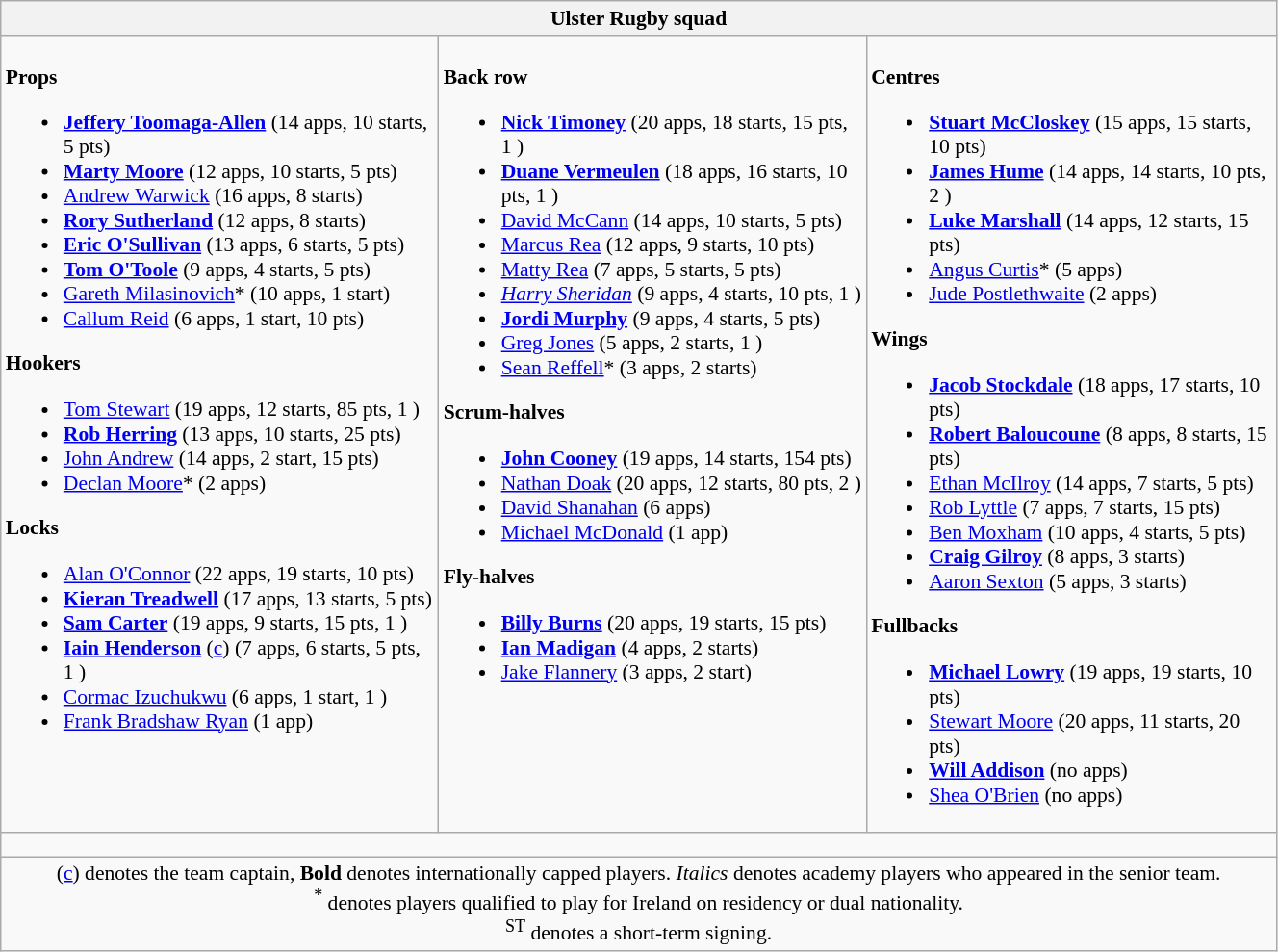<table class="wikitable" style="text-align:left; font-size:90%; width:70%">
<tr>
<th colspan="100%">Ulster Rugby squad</th>
</tr>
<tr valign="top">
<td><br><strong>Props</strong><ul><li> <strong><a href='#'>Jeffery Toomaga-Allen</a></strong> (14 apps, 10 starts, 5 pts)</li><li> <strong><a href='#'>Marty Moore</a></strong> (12 apps, 10 starts, 5 pts)</li><li> <a href='#'>Andrew Warwick</a> (16 apps, 8 starts)</li><li> <strong><a href='#'>Rory Sutherland</a></strong> (12 apps, 8 starts)</li><li> <strong><a href='#'>Eric O'Sullivan</a></strong> (13 apps, 6 starts, 5 pts)</li><li> <strong><a href='#'>Tom O'Toole</a></strong> (9 apps, 4 starts, 5 pts)</li><li> <a href='#'>Gareth Milasinovich</a>* (10 apps, 1 start)</li><li> <a href='#'>Callum Reid</a> (6 apps, 1 start, 10 pts)</li></ul><strong>Hookers</strong><ul><li> <a href='#'>Tom Stewart</a> (19 apps, 12 starts, 85 pts, 1 )</li><li> <strong><a href='#'>Rob Herring</a></strong> (13 apps, 10 starts, 25 pts)</li><li> <a href='#'>John Andrew</a> (14 apps, 2 start, 15 pts)</li><li> <a href='#'>Declan Moore</a>* (2 apps)</li></ul><strong>Locks</strong><ul><li> <a href='#'>Alan O'Connor</a> (22 apps, 19 starts, 10 pts)</li><li> <strong><a href='#'>Kieran Treadwell</a></strong> (17 apps, 13 starts, 5 pts)</li><li> <strong><a href='#'>Sam Carter</a></strong> (19 apps, 9 starts, 15 pts, 1 )</li><li> <strong><a href='#'>Iain Henderson</a></strong> (<a href='#'>c</a>) (7 apps, 6 starts, 5 pts, 1 )</li><li> <a href='#'>Cormac Izuchukwu</a> (6 apps, 1 start, 1 )</li><li> <a href='#'>Frank Bradshaw Ryan</a> (1 app)</li></ul></td>
<td><br><strong>Back row</strong><ul><li> <strong><a href='#'>Nick Timoney</a></strong> (20 apps, 18 starts, 15 pts, 1 )</li><li> <strong><a href='#'>Duane Vermeulen</a></strong> (18 apps, 16 starts, 10 pts, 1 )</li><li> <a href='#'>David McCann</a> (14 apps, 10 starts, 5 pts)</li><li> <a href='#'>Marcus Rea</a> (12 apps, 9 starts, 10 pts)</li><li> <a href='#'>Matty Rea</a> (7 apps, 5 starts, 5 pts)</li><li> <em><a href='#'>Harry Sheridan</a></em> (9 apps, 4 starts, 10 pts, 1 )</li><li> <strong><a href='#'>Jordi Murphy</a></strong> (9 apps, 4 starts, 5 pts)</li><li> <a href='#'>Greg Jones</a> (5 apps, 2 starts, 1 )</li><li> <a href='#'>Sean Reffell</a>* (3 apps, 2 starts)</li></ul><strong>Scrum-halves</strong><ul><li> <strong><a href='#'>John Cooney</a></strong> (19 apps, 14 starts, 154 pts)</li><li> <a href='#'>Nathan Doak</a> (20 apps, 12 starts, 80 pts, 2 )</li><li> <a href='#'>David Shanahan</a> (6 apps)</li><li> <a href='#'>Michael McDonald</a> (1 app)</li></ul><strong>Fly-halves</strong><ul><li> <strong><a href='#'>Billy Burns</a></strong> (20 apps, 19 starts, 15 pts)</li><li> <strong><a href='#'>Ian Madigan</a></strong> (4 apps, 2 starts)</li><li> <a href='#'>Jake Flannery</a> (3 apps, 2 start)</li></ul></td>
<td><br><strong>Centres</strong><ul><li> <strong><a href='#'>Stuart McCloskey</a></strong> (15 apps, 15 starts, 10 pts)</li><li> <strong><a href='#'>James Hume</a></strong> (14 apps, 14 starts, 10 pts, 2 )</li><li> <strong><a href='#'>Luke Marshall</a></strong> (14 apps, 12 starts, 15 pts)</li><li> <a href='#'>Angus Curtis</a>* (5 apps)</li><li> <a href='#'>Jude Postlethwaite</a> (2 apps)</li></ul><strong>Wings</strong><ul><li> <strong><a href='#'>Jacob Stockdale</a></strong> (18 apps, 17 starts, 10 pts)</li><li> <strong><a href='#'>Robert Baloucoune</a></strong> (8 apps, 8 starts, 15 pts)</li><li> <a href='#'>Ethan McIlroy</a> (14 apps, 7 starts, 5 pts)</li><li> <a href='#'>Rob Lyttle</a> (7 apps, 7 starts, 15 pts)</li><li> <a href='#'>Ben Moxham</a> (10 apps, 4 starts, 5 pts)</li><li> <strong><a href='#'>Craig Gilroy</a></strong> (8 apps, 3 starts)</li><li> <a href='#'>Aaron Sexton</a> (5 apps, 3 starts)</li></ul><strong>Fullbacks</strong><ul><li> <strong><a href='#'>Michael Lowry</a></strong> (19 apps, 19 starts, 10 pts)</li><li> <a href='#'>Stewart Moore</a> (20 apps, 11 starts, 20 pts)</li><li> <strong><a href='#'>Will Addison</a></strong> (no apps)</li><li> <a href='#'>Shea O'Brien</a> (no apps)</li></ul></td>
</tr>
<tr>
<td colspan="100%" style="height: 10px;"></td>
</tr>
<tr>
<td colspan="100%" style="text-align:center;">(<a href='#'>c</a>) denotes the team captain, <strong>Bold</strong> denotes internationally capped players. <em>Italics</em> denotes academy players who appeared in the senior team.<br> <sup>*</sup> denotes players qualified to play for Ireland on residency or dual nationality. <br> <sup>ST</sup> denotes a short-term signing.</td>
</tr>
</table>
